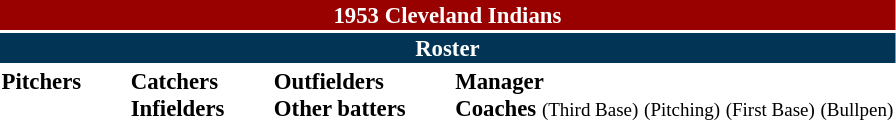<table class="toccolours" style="font-size: 95%;">
<tr>
<th colspan="10" style="background-color: #990000; color: white; text-align: center;">1953 Cleveland Indians</th>
</tr>
<tr>
<td colspan="10" style="background-color: #023456; color: white; text-align: center;"><strong>Roster</strong></td>
</tr>
<tr>
<td valign="top"><strong>Pitchers</strong><br>











</td>
<td width="25px"></td>
<td valign="top"><strong>Catchers</strong><br>




<strong>Infielders</strong>







</td>
<td width="25px"></td>
<td valign="top"><strong>Outfielders</strong><br>






<strong>Other batters</strong>

</td>
<td width="25px"></td>
<td valign="top"><strong>Manager</strong><br>
<strong>Coaches</strong>
 <small>(Third Base)</small>
 <small>(Pitching)</small>
 <small>(First Base)</small>
<small>(Bullpen)</small></td>
</tr>
</table>
